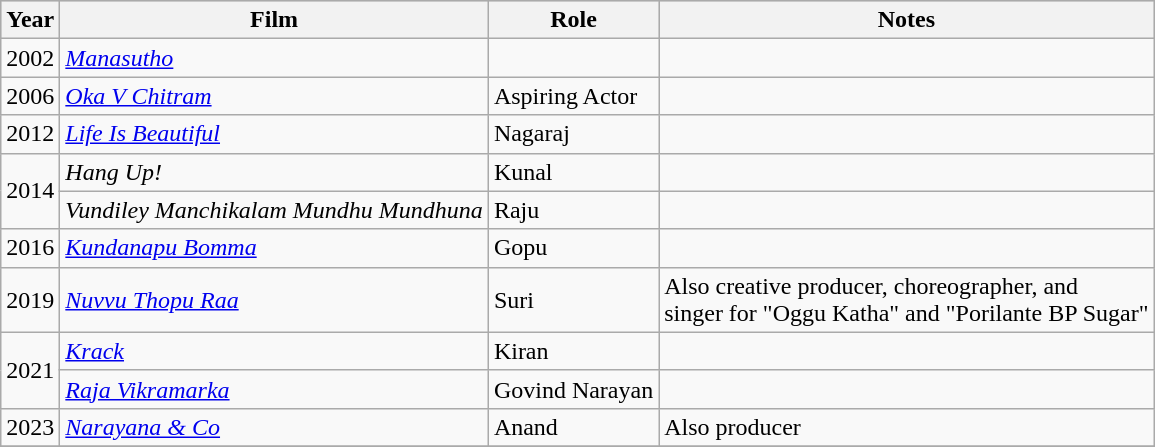<table class="wikitable">
<tr style="background:#ccc; text-align:center;">
<th>Year</th>
<th>Film</th>
<th>Role</th>
<th>Notes</th>
</tr>
<tr>
<td>2002</td>
<td><em><a href='#'>Manasutho</a></em></td>
<td></td>
<td></td>
</tr>
<tr>
<td>2006</td>
<td><em><a href='#'>Oka V Chitram</a></em></td>
<td>Aspiring Actor</td>
<td></td>
</tr>
<tr>
<td>2012</td>
<td><em><a href='#'>Life Is Beautiful</a></em></td>
<td>Nagaraj</td>
<td></td>
</tr>
<tr>
<td rowspan="2">2014</td>
<td><em>Hang Up!</em></td>
<td>Kunal</td>
<td></td>
</tr>
<tr>
<td><em>Vundiley Manchikalam Mundhu Mundhuna</em></td>
<td>Raju</td>
<td></td>
</tr>
<tr>
<td>2016</td>
<td><em><a href='#'>Kundanapu Bomma</a></em></td>
<td>Gopu</td>
<td></td>
</tr>
<tr>
<td>2019</td>
<td><em><a href='#'>Nuvvu Thopu Raa</a></em></td>
<td>Suri</td>
<td>Also creative producer, choreographer, and<br> singer for "Oggu Katha" and "Porilante BP Sugar"</td>
</tr>
<tr>
<td rowspan="2">2021</td>
<td><a href='#'><em>Krack</em></a></td>
<td>Kiran</td>
<td></td>
</tr>
<tr>
<td><em><a href='#'>Raja Vikramarka</a></em></td>
<td>Govind Narayan</td>
<td></td>
</tr>
<tr>
<td>2023</td>
<td><em><a href='#'>Narayana & Co</a></em></td>
<td>Anand</td>
<td>Also producer</td>
</tr>
<tr>
</tr>
</table>
